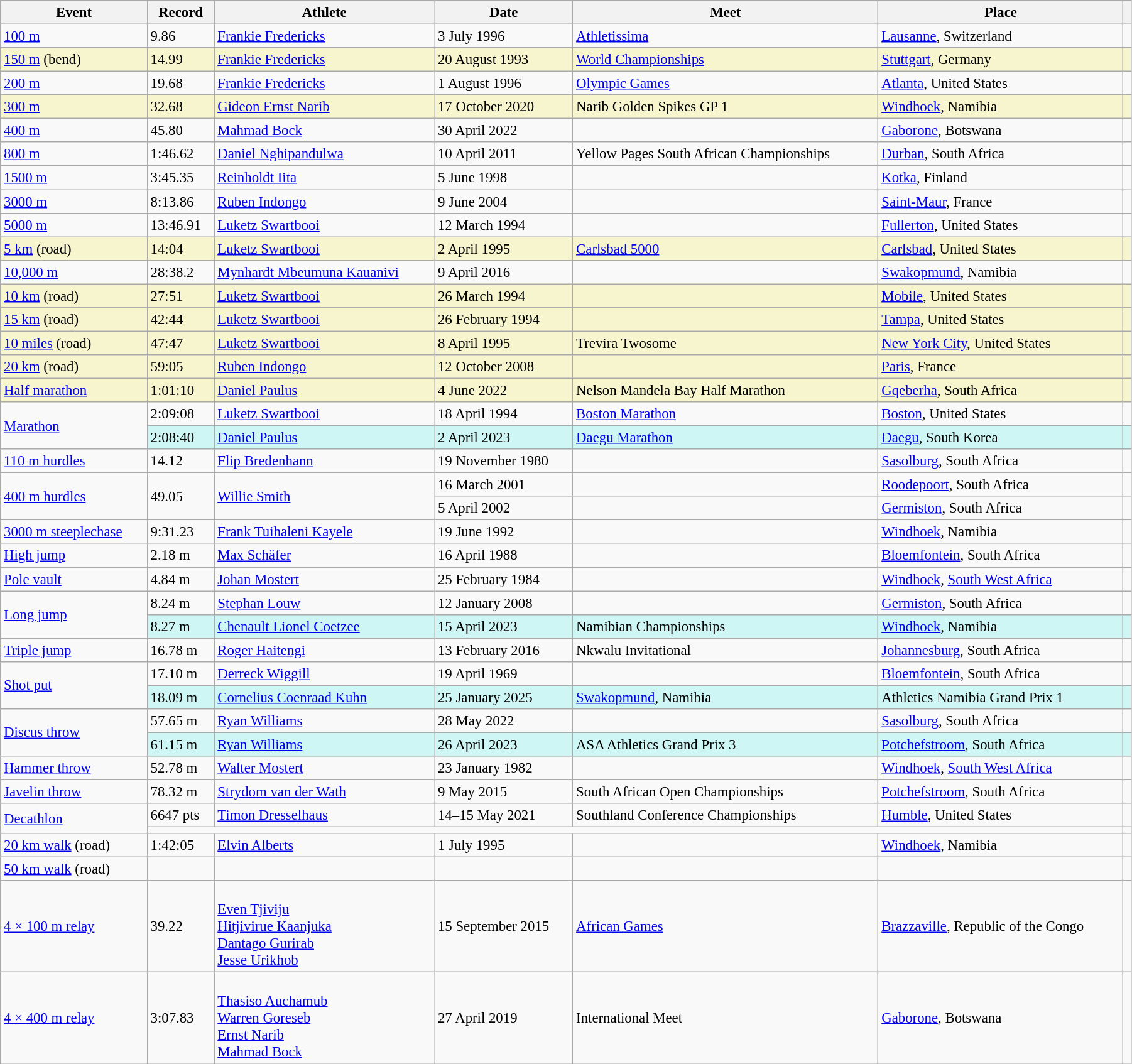<table class="wikitable" style="font-size:95%; width: 95%;">
<tr>
<th>Event</th>
<th>Record</th>
<th>Athlete</th>
<th>Date</th>
<th>Meet</th>
<th>Place</th>
<th></th>
</tr>
<tr>
<td><a href='#'>100 m</a></td>
<td>9.86 </td>
<td><a href='#'>Frankie Fredericks</a></td>
<td>3 July 1996</td>
<td><a href='#'>Athletissima</a></td>
<td><a href='#'>Lausanne</a>, Switzerland</td>
<td></td>
</tr>
<tr style="background:#f6F5CE;">
<td><a href='#'>150 m</a> (bend)</td>
<td>14.99 </td>
<td><a href='#'>Frankie Fredericks</a></td>
<td>20 August 1993</td>
<td><a href='#'>World Championships</a></td>
<td><a href='#'>Stuttgart</a>, Germany</td>
<td></td>
</tr>
<tr>
<td><a href='#'>200 m</a></td>
<td>19.68 </td>
<td><a href='#'>Frankie Fredericks</a></td>
<td>1 August 1996</td>
<td><a href='#'>Olympic Games</a></td>
<td><a href='#'>Atlanta</a>, United States</td>
<td></td>
</tr>
<tr style="background:#f6F5CE;">
<td><a href='#'>300 m</a></td>
<td>32.68</td>
<td><a href='#'>Gideon Ernst Narib</a></td>
<td>17 October 2020</td>
<td>Narib Golden Spikes GP 1</td>
<td><a href='#'>Windhoek</a>, Namibia</td>
<td></td>
</tr>
<tr>
<td><a href='#'>400 m</a></td>
<td>45.80 </td>
<td><a href='#'>Mahmad Bock</a></td>
<td>30 April 2022</td>
<td></td>
<td><a href='#'>Gaborone</a>, Botswana</td>
<td></td>
</tr>
<tr>
<td><a href='#'>800 m</a></td>
<td>1:46.62</td>
<td><a href='#'>Daniel Nghipandulwa</a></td>
<td>10 April 2011</td>
<td>Yellow Pages South African Championships</td>
<td><a href='#'>Durban</a>, South Africa</td>
<td></td>
</tr>
<tr>
<td><a href='#'>1500 m</a></td>
<td>3:45.35</td>
<td><a href='#'>Reinholdt Iita</a></td>
<td>5 June 1998</td>
<td></td>
<td><a href='#'>Kotka</a>, Finland</td>
<td></td>
</tr>
<tr>
<td><a href='#'>3000 m</a></td>
<td>8:13.86</td>
<td><a href='#'>Ruben Indongo</a></td>
<td>9 June 2004</td>
<td></td>
<td><a href='#'>Saint-Maur</a>, France</td>
<td></td>
</tr>
<tr>
<td><a href='#'>5000 m</a></td>
<td>13:46.91</td>
<td><a href='#'>Luketz Swartbooi</a></td>
<td>12 March 1994</td>
<td></td>
<td><a href='#'>Fullerton</a>, United States</td>
<td></td>
</tr>
<tr style="background:#f6F5CE;">
<td><a href='#'>5 km</a> (road)</td>
<td>14:04</td>
<td><a href='#'>Luketz Swartbooi</a></td>
<td>2 April 1995</td>
<td><a href='#'>Carlsbad 5000</a></td>
<td><a href='#'>Carlsbad</a>, United States</td>
<td></td>
</tr>
<tr>
<td><a href='#'>10,000 m</a></td>
<td>28:38.2 </td>
<td><a href='#'>Mynhardt Mbeumuna Kauanivi</a></td>
<td>9 April 2016</td>
<td></td>
<td><a href='#'>Swakopmund</a>, Namibia</td>
<td></td>
</tr>
<tr style="background:#f6F5CE;">
<td><a href='#'>10 km</a> (road)</td>
<td>27:51</td>
<td><a href='#'>Luketz Swartbooi</a></td>
<td>26 March 1994</td>
<td></td>
<td><a href='#'>Mobile</a>, United States</td>
<td></td>
</tr>
<tr style="background:#f6F5CE;">
<td><a href='#'>15 km</a> (road)</td>
<td>42:44</td>
<td><a href='#'>Luketz Swartbooi</a></td>
<td>26 February 1994</td>
<td></td>
<td><a href='#'>Tampa</a>, United States</td>
<td></td>
</tr>
<tr style="background:#f6F5CE;">
<td><a href='#'>10 miles</a> (road)</td>
<td>47:47</td>
<td><a href='#'>Luketz Swartbooi</a></td>
<td>8 April 1995</td>
<td>Trevira Twosome</td>
<td><a href='#'>New York City</a>, United States</td>
<td></td>
</tr>
<tr style="background:#f6F5CE;">
<td><a href='#'>20 km</a> (road)</td>
<td>59:05</td>
<td><a href='#'>Ruben Indongo</a></td>
<td>12 October 2008</td>
<td></td>
<td><a href='#'>Paris</a>, France</td>
<td></td>
</tr>
<tr style="background:#f6F5CE;">
<td><a href='#'>Half marathon</a></td>
<td>1:01:10</td>
<td><a href='#'>Daniel Paulus</a></td>
<td>4 June 2022</td>
<td>Nelson Mandela Bay Half Marathon</td>
<td><a href='#'>Gqeberha</a>, South Africa</td>
<td></td>
</tr>
<tr>
<td rowspan=2><a href='#'>Marathon</a></td>
<td>2:09:08  </td>
<td><a href='#'>Luketz Swartbooi</a></td>
<td>18 April 1994</td>
<td><a href='#'>Boston Marathon</a></td>
<td><a href='#'>Boston</a>, United States</td>
<td></td>
</tr>
<tr bgcolor=#CEF6F5>
<td>2:08:40</td>
<td><a href='#'>Daniel Paulus</a></td>
<td>2 April 2023</td>
<td><a href='#'>Daegu Marathon</a></td>
<td><a href='#'>Daegu</a>, South Korea</td>
<td></td>
</tr>
<tr>
<td><a href='#'>110 m hurdles</a></td>
<td>14.12 </td>
<td><a href='#'>Flip Bredenhann</a></td>
<td>19 November 1980</td>
<td></td>
<td><a href='#'>Sasolburg</a>, South Africa</td>
<td></td>
</tr>
<tr>
<td rowspan=2><a href='#'>400 m hurdles</a></td>
<td rowspan=2>49.05</td>
<td rowspan=2><a href='#'>Willie Smith</a></td>
<td>16 March 2001</td>
<td></td>
<td><a href='#'>Roodepoort</a>, South Africa</td>
<td></td>
</tr>
<tr>
<td>5 April 2002</td>
<td></td>
<td><a href='#'>Germiston</a>, South Africa</td>
<td></td>
</tr>
<tr>
<td><a href='#'>3000 m steeplechase</a></td>
<td>9:31.23</td>
<td><a href='#'>Frank Tuihaleni Kayele</a></td>
<td>19 June 1992</td>
<td></td>
<td><a href='#'>Windhoek</a>, Namibia</td>
<td></td>
</tr>
<tr>
<td><a href='#'>High jump</a></td>
<td>2.18 m</td>
<td><a href='#'>Max Schäfer</a></td>
<td>16 April 1988</td>
<td></td>
<td><a href='#'>Bloemfontein</a>, South Africa</td>
<td></td>
</tr>
<tr>
<td><a href='#'>Pole vault</a></td>
<td>4.84 m</td>
<td><a href='#'>Johan Mostert</a></td>
<td>25 February 1984</td>
<td></td>
<td><a href='#'>Windhoek</a>, <a href='#'>South West Africa</a></td>
<td></td>
</tr>
<tr>
<td rowspan=2><a href='#'>Long jump</a></td>
<td>8.24 m  </td>
<td><a href='#'>Stephan Louw</a></td>
<td>12 January 2008</td>
<td></td>
<td><a href='#'>Germiston</a>, South Africa</td>
<td></td>
</tr>
<tr bgcolor=#CEF6F5>
<td>8.27 m  </td>
<td><a href='#'>Chenault Lionel Coetzee</a></td>
<td>15 April 2023</td>
<td>Namibian Championships</td>
<td><a href='#'>Windhoek</a>, Namibia</td>
<td></td>
</tr>
<tr>
<td><a href='#'>Triple jump</a></td>
<td>16.78 m  </td>
<td><a href='#'>Roger Haitengi</a></td>
<td>13 February 2016</td>
<td>Nkwalu Invitational</td>
<td><a href='#'>Johannesburg</a>, South Africa</td>
<td></td>
</tr>
<tr>
<td rowspan=2><a href='#'>Shot put</a></td>
<td>17.10 m</td>
<td><a href='#'>Derreck Wiggill</a></td>
<td>19 April 1969</td>
<td></td>
<td><a href='#'>Bloemfontein</a>, South Africa</td>
<td></td>
</tr>
<tr bgcolor=#CEF6F5>
<td>18.09 m</td>
<td><a href='#'>Cornelius Coenraad Kuhn</a></td>
<td>25 January 2025</td>
<td><a href='#'>Swakopmund</a>, Namibia</td>
<td>Athletics Namibia Grand Prix 1</td>
<td></td>
</tr>
<tr>
<td rowspan=2><a href='#'>Discus throw</a></td>
<td>57.65 m</td>
<td><a href='#'>Ryan Williams</a></td>
<td>28 May 2022</td>
<td></td>
<td><a href='#'>Sasolburg</a>, South Africa</td>
<td></td>
</tr>
<tr bgcolor=#CEF6F5>
<td>61.15 m</td>
<td><a href='#'>Ryan Williams</a></td>
<td>26 April 2023</td>
<td>ASA Athletics Grand Prix 3</td>
<td><a href='#'>Potchefstroom</a>, South Africa</td>
<td></td>
</tr>
<tr>
<td><a href='#'>Hammer throw</a></td>
<td>52.78 m</td>
<td><a href='#'>Walter Mostert</a></td>
<td>23 January 1982</td>
<td></td>
<td><a href='#'>Windhoek</a>, <a href='#'>South West Africa</a></td>
<td></td>
</tr>
<tr>
<td><a href='#'>Javelin throw</a></td>
<td>78.32 m </td>
<td><a href='#'>Strydom van der Wath</a></td>
<td>9 May 2015</td>
<td>South African Open Championships</td>
<td><a href='#'>Potchefstroom</a>, South Africa</td>
<td></td>
</tr>
<tr>
<td rowspan=2><a href='#'>Decathlon</a></td>
<td>6647 pts</td>
<td><a href='#'>Timon Dresselhaus</a></td>
<td>14–15 May 2021</td>
<td>Southland Conference Championships</td>
<td><a href='#'>Humble</a>, United States</td>
<td></td>
</tr>
<tr>
<td colspan=5></td>
<td></td>
</tr>
<tr>
<td><a href='#'>20 km walk</a> (road)</td>
<td>1:42:05</td>
<td><a href='#'>Elvin Alberts</a></td>
<td>1 July 1995</td>
<td></td>
<td><a href='#'>Windhoek</a>, Namibia</td>
<td></td>
</tr>
<tr>
<td><a href='#'>50 km walk</a> (road)</td>
<td></td>
<td></td>
<td></td>
<td></td>
<td></td>
<td></td>
</tr>
<tr>
<td><a href='#'>4 × 100 m relay</a></td>
<td>39.22</td>
<td><br><a href='#'>Even Tjiviju</a><br><a href='#'>Hitjivirue Kaanjuka</a><br><a href='#'>Dantago Gurirab</a><br><a href='#'>Jesse Urikhob</a></td>
<td>15 September 2015</td>
<td><a href='#'>African Games</a></td>
<td><a href='#'>Brazzaville</a>, Republic of the Congo</td>
<td></td>
</tr>
<tr>
<td><a href='#'>4 × 400 m relay</a></td>
<td>3:07.83 </td>
<td><br><a href='#'>Thasiso Auchamub</a><br><a href='#'>Warren Goreseb</a><br><a href='#'>Ernst Narib</a><br><a href='#'>Mahmad Bock</a></td>
<td>27 April 2019</td>
<td>International Meet</td>
<td><a href='#'>Gaborone</a>, Botswana</td>
<td></td>
</tr>
</table>
